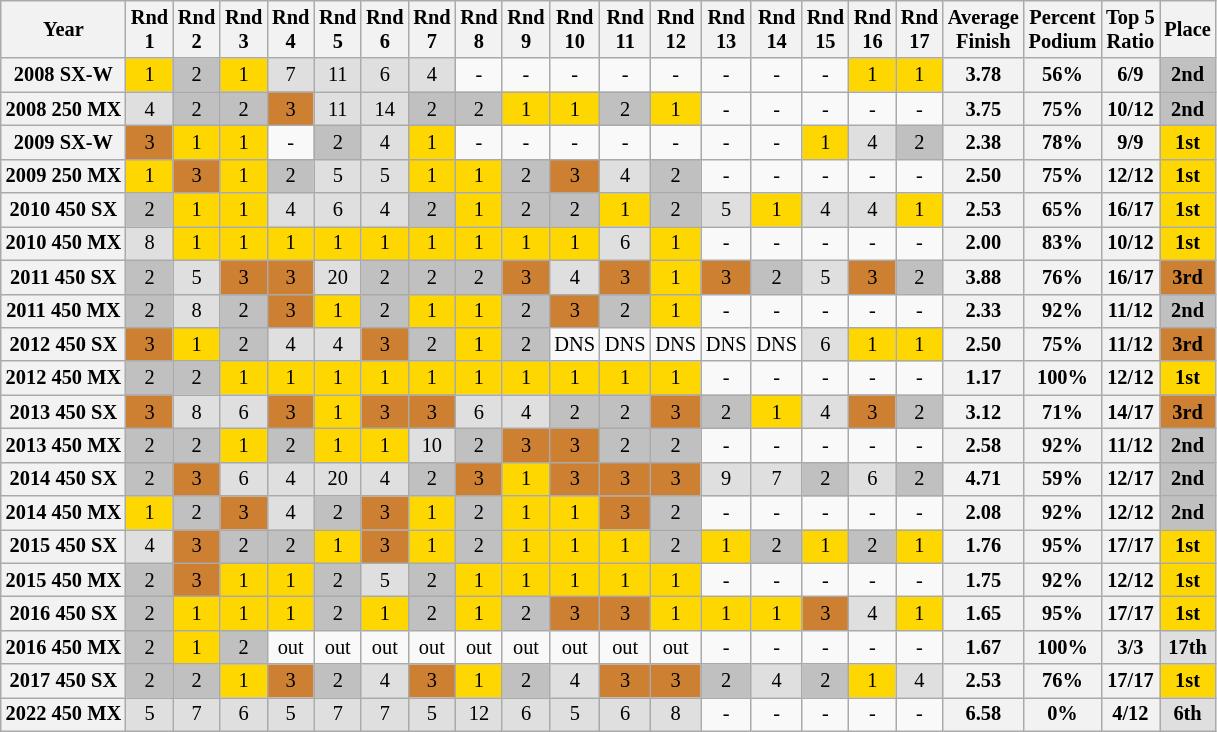<table class="wikitable" style="font-size: 85%; text-align:center">
<tr valign="top">
<th valign="middle">Year</th>
<th>Rnd<br>1</th>
<th>Rnd<br>2</th>
<th>Rnd<br>3</th>
<th>Rnd<br>4</th>
<th>Rnd<br>5</th>
<th>Rnd<br>6</th>
<th>Rnd<br>7</th>
<th>Rnd<br>8</th>
<th>Rnd<br>9</th>
<th>Rnd<br>10</th>
<th>Rnd<br>11</th>
<th>Rnd<br>12</th>
<th>Rnd<br>13</th>
<th>Rnd<br>14</th>
<th>Rnd<br>15</th>
<th>Rnd<br>16</th>
<th>Rnd<br>17</th>
<th valign="middle">Average<br>Finish</th>
<th valign="middle">Percent<br>Podium</th>
<th valign="middle">Top 5<br>Ratio</th>
<th valign="middle">Place</th>
</tr>
<tr>
<th>2008 SX-W</th>
<td style="background: gold;">1</td>
<td style="background: silver;">2</td>
<td style="background: gold;">1</td>
<td style="background:#dfdfdf;">7</td>
<td style="background:#dfdfdf;">11</td>
<td style="background:#dfdfdf;">6</td>
<td style="background:#dfdfdf;">4</td>
<td>-</td>
<td>-</td>
<td>-</td>
<td>-</td>
<td>-</td>
<td>-</td>
<td>-</td>
<td>-</td>
<td style="background: gold;">1</td>
<td style="background: gold;">1</td>
<th>3.78</th>
<th>56%</th>
<th>6/9</th>
<th style="background: silver;">2nd</th>
</tr>
<tr>
<th>2008 250 MX</th>
<td style="background:#dfdfdf;">4</td>
<td style="background: silver;">2</td>
<td style="background: silver;">2</td>
<td style="background:#CD7F32;">3</td>
<td style="background:#dfdfdf;">11</td>
<td style="background:#dfdfdf;">14</td>
<td style="background: silver;">2</td>
<td style="background: silver;">2</td>
<td style="background: gold;">1</td>
<td style="background: gold;">1</td>
<td style="background: silver;">2</td>
<td style="background: gold;">1</td>
<td>-</td>
<td>-</td>
<td>-</td>
<td>-</td>
<td>-</td>
<th>3.75</th>
<th>75%</th>
<th>10/12</th>
<th style="background: silver;">2nd</th>
</tr>
<tr>
<th>2009 SX-W</th>
<td style="background:#CD7F32;">3</td>
<td style="background: gold;">1</td>
<td style="background: gold;">1</td>
<td>-</td>
<td style="background: silver;">2</td>
<td style="background:#dfdfdf;">4</td>
<td style="background: gold;">1</td>
<td>-</td>
<td>-</td>
<td>-</td>
<td>-</td>
<td>-</td>
<td>-</td>
<td>-</td>
<td style="background: gold;">1</td>
<td style="background:#dfdfdf;">4</td>
<td style="background: silver;">2</td>
<th>2.38</th>
<th>78%</th>
<th>9/9</th>
<th style="background: gold;">1st</th>
</tr>
<tr>
<th>2009 250 MX</th>
<td style="background: gold;">1</td>
<td style="background:#CD7F32;">3</td>
<td style="background: gold;">1</td>
<td style="background: silver;">2</td>
<td style="background:#dfdfdf;">5</td>
<td style="background:#dfdfdf;">5</td>
<td style="background: gold;">1</td>
<td style="background: gold;">1</td>
<td style="background: silver;">2</td>
<td style="background:#CD7F32;">3</td>
<td style="background:#dfdfdf;">4</td>
<td style="background: silver;">2</td>
<td>-</td>
<td>-</td>
<td>-</td>
<td>-</td>
<td>-</td>
<th>2.50</th>
<th>75%</th>
<th>12/12</th>
<th style="background: gold;">1st</th>
</tr>
<tr>
<th>2010 450 SX</th>
<td style="background: silver;">2</td>
<td style="background: gold;">1</td>
<td style="background: gold;">1</td>
<td style="background:#dfdfdf;">4</td>
<td style="background:#dfdfdf;">6</td>
<td style="background:#dfdfdf;">4</td>
<td style="background: silver;">2</td>
<td style="background: gold;">1</td>
<td style="background: silver;">2</td>
<td style="background: silver;">2</td>
<td style="background: gold;">1</td>
<td style="background: silver;">2</td>
<td style="background:#dfdfdf;">5</td>
<td style="background: gold;">1</td>
<td style="background:#dfdfdf;">4</td>
<td style="background:#dfdfdf;">4</td>
<td style="background: gold;">1</td>
<th>2.53</th>
<th>65%</th>
<th>16/17</th>
<th style="background: gold;">1st</th>
</tr>
<tr>
<th>2010 450 MX</th>
<td style="background:#dfdfdf;">8</td>
<td style="background: gold;">1</td>
<td style="background: gold;">1</td>
<td style="background: gold;">1</td>
<td style="background: gold;">1</td>
<td style="background: gold;">1</td>
<td style="background: gold;">1</td>
<td style="background: gold;">1</td>
<td style="background: gold;">1</td>
<td style="background: gold;">1</td>
<td style="background:#dfdfdf;">6</td>
<td style="background: gold;">1</td>
<td>-</td>
<td>-</td>
<td>-</td>
<td>-</td>
<td>-</td>
<th>2.00</th>
<th>83%</th>
<th>10/12</th>
<th style="background: gold;">1st</th>
</tr>
<tr>
<th>2011 450 SX</th>
<td style="background: silver;">2</td>
<td style="background:#dfdfdf;">5</td>
<td style="background:#CD7F32;">3</td>
<td style="background:#CD7F32;">3</td>
<td style="background:#dfdfdf;">20</td>
<td style="background: silver;">2</td>
<td style="background: silver;">2</td>
<td style="background: silver;">2</td>
<td style="background:#CD7F32;">3</td>
<td style="background:#dfdfdf;">4</td>
<td style="background:#CD7F32;">3</td>
<td style="background: gold;">1</td>
<td style="background:#CD7F32;">3</td>
<td style="background: silver;">2</td>
<td style="background:#dfdfdf;">5</td>
<td style="background:#CD7F32;">3</td>
<td style="background: silver;">2</td>
<th>3.88</th>
<th>76%</th>
<th>16/17</th>
<th style="background:#CD7F32;">3rd</th>
</tr>
<tr>
<th>2011 450 MX</th>
<td style="background: silver;">2</td>
<td style="background:#dfdfdf;">8</td>
<td style="background: silver;">2</td>
<td style="background:#CD7F32;">3</td>
<td style="background: gold;">1</td>
<td style="background: silver;">2</td>
<td style="background: gold;">1</td>
<td style="background: gold;">1</td>
<td style="background: silver;">2</td>
<td style="background:#CD7F32;">3</td>
<td style="background: silver;">2</td>
<td style="background: gold;">1</td>
<td>-</td>
<td>-</td>
<td>-</td>
<td>-</td>
<td>-</td>
<th>2.33</th>
<th>92%</th>
<th>11/12</th>
<th style="background: silver;">2nd</th>
</tr>
<tr>
<th>2012 450 SX</th>
<td style="background:#CD7F32;">3</td>
<td style="background: gold;">1</td>
<td style="background: silver;">2</td>
<td style="background:#dfdfdf;">4</td>
<td style="background:#dfdfdf;">4</td>
<td style="background:#CD7F32;">3</td>
<td style="background: silver;">2</td>
<td style="background: gold;">1</td>
<td style="background: silver;">2</td>
<td>DNS </td>
<td>DNS </td>
<td>DNS</td>
<td>DNS </td>
<td>DNS </td>
<td style="background:#dfdfdf;">6</td>
<td style="background: gold;">1</td>
<td style="background: gold;">1</td>
<th>2.50</th>
<th>75%</th>
<th>11/12</th>
<th style="background:#CD7F32;">3rd</th>
</tr>
<tr>
<th>2012 450 MX</th>
<td style="background: silver;">2</td>
<td style="background: silver;">2</td>
<td style="background: gold;">1</td>
<td style="background: gold;">1</td>
<td style="background: gold;">1</td>
<td style="background: gold;">1</td>
<td style="background: gold;">1</td>
<td style="background: gold;">1</td>
<td style="background: gold;">1</td>
<td style="background: gold;">1</td>
<td style="background: gold;">1</td>
<td style="background: gold;">1</td>
<td>-</td>
<td>-</td>
<td>-</td>
<td>-</td>
<td>-</td>
<th>1.17</th>
<th>100%</th>
<th>12/12</th>
<th style="background: gold;">1st</th>
</tr>
<tr>
<th>2013 450 SX</th>
<td style="background:#CD7F32;">3</td>
<td style="background:#dfdfdf;">8</td>
<td style="background:#dfdfdf;">6</td>
<td style="background:#CD7F32;">3</td>
<td style="background: gold;">1</td>
<td style="background:#CD7F32;">3</td>
<td style="background:#CD7F32;">3</td>
<td style="background:#dfdfdf;">6</td>
<td style="background:#dfdfdf;">4</td>
<td style="background: silver;">2</td>
<td style="background: silver;">2</td>
<td style="background:#CD7F32;">3</td>
<td style="background: silver;">2</td>
<td style="background: gold;">1</td>
<td style="background:#dfdfdf;">4</td>
<td style="background:#CD7F32;">3</td>
<td style="background: silver;">2</td>
<th>3.12</th>
<th>71%</th>
<th>14/17</th>
<th style="background:#CD7F32;">3rd</th>
</tr>
<tr>
<th>2013 450 MX</th>
<td style="background: silver;">2</td>
<td style="background: silver;">2</td>
<td style="background: gold;">1</td>
<td style="background: silver;">2</td>
<td style="background: gold;">1</td>
<td style="background: gold;">1</td>
<td style="background:#dfdfdf;">10</td>
<td style="background: silver;">2</td>
<td style="background:#CD7F32;">3</td>
<td style="background:#CD7F32;">3</td>
<td style="background: silver;">2</td>
<td style="background: silver;">2</td>
<td>-</td>
<td>-</td>
<td>-</td>
<td>-</td>
<td>-</td>
<th>2.58</th>
<th>92%</th>
<th>11/12</th>
<th style="background: silver;">2nd</th>
</tr>
<tr>
<th>2014 450 SX</th>
<td style="background: silver;">2</td>
<td style="background:#CD7F32;">3</td>
<td style="background:#dfdfdf;">6</td>
<td style="background:#dfdfdf;">4</td>
<td style="background:#dfdfdf;">20</td>
<td style="background:#dfdfdf;">4</td>
<td style="background: silver;">2</td>
<td style="background:#CD7F32;">3</td>
<td style="background: gold;">1</td>
<td style="background:#CD7F32;">3</td>
<td style="background:#CD7F32;">3</td>
<td style="background:#CD7F32;">3</td>
<td style="background:#dfdfdf;">9</td>
<td style="background:#dfdfdf;">7</td>
<td style="background: silver;">2</td>
<td style="background:#dfdfdf;">6</td>
<td style="background: silver;">2</td>
<th>4.71</th>
<th>59%</th>
<th>12/17</th>
<th style="background: silver;">2nd</th>
</tr>
<tr>
<th>2014 450 MX</th>
<td style="background: gold;">1</td>
<td style="background: silver;">2</td>
<td style="background:#CD7F32;">3</td>
<td style="background:#dfdfdf;">4</td>
<td style="background: silver;">2</td>
<td style="background:#CD7F32;">3</td>
<td style="background: gold;">1</td>
<td style="background: silver;">2</td>
<td style="background: gold;">1</td>
<td style="background: gold;">1</td>
<td style="background:#CD7F32;">3</td>
<td style="background: silver;">2</td>
<td>-</td>
<td>-</td>
<td>-</td>
<td>-</td>
<td>-</td>
<th>2.08</th>
<th>92%</th>
<th>12/12</th>
<th style="background: silver;">2nd</th>
</tr>
<tr>
<th>2015 450 SX</th>
<td style="background:#dfdfdf;">4</td>
<td style="background:#CD7F32;">3</td>
<td style="background: silver;">2</td>
<td style="background: silver;">2</td>
<td style="background: gold;">1</td>
<td style="background:#CD7F32;">3</td>
<td style="background: gold;">1</td>
<td style="background: silver;">2</td>
<td style="background: gold;">1</td>
<td style="background: gold;">1</td>
<td style="background: gold;">1</td>
<td style="background: silver;">2</td>
<td style="background: gold;">1</td>
<td style="background: silver;">2</td>
<td style="background: gold;">1</td>
<td style="background: silver;">2</td>
<td style="background: gold;">1</td>
<th>1.76</th>
<th>95%</th>
<th>17/17</th>
<th style="background: gold;">1st</th>
</tr>
<tr>
<th>2015 450 MX</th>
<td style="background: silver;">2</td>
<td style="background:#CD7F32;">3</td>
<td style="background: gold;">1</td>
<td style="background: gold;">1</td>
<td style="background: silver;">2</td>
<td style="background:#dfdfdf;">5</td>
<td style="background: silver;">2</td>
<td style="background: gold;">1</td>
<td style="background: gold;">1</td>
<td style="background: gold;">1</td>
<td style="background: gold;">1</td>
<td style="background: gold;">1</td>
<td>-</td>
<td>-</td>
<td>-</td>
<td>-</td>
<td>-</td>
<th>1.75</th>
<th>92%</th>
<th>12/12</th>
<th style="background: gold;">1st</th>
</tr>
<tr>
<th>2016 450 SX</th>
<td style="background: silver;">2</td>
<td style="background: gold;">1</td>
<td style="background: gold;">1</td>
<td style="background: gold;">1</td>
<td style="background: silver;">2</td>
<td style="background: gold;">1</td>
<td style="background: silver;">2</td>
<td style="background: gold;">1</td>
<td style="background: silver;">2</td>
<td style="background:#CD7F32;">3</td>
<td style="background:#CD7F32;">3</td>
<td style="background: gold;">1</td>
<td style="background: gold;">1</td>
<td style="background: gold;">1</td>
<td style="background:#CD7F32;">3</td>
<td style="background:#dfdfdf;">4</td>
<td style="background: gold;">1</td>
<th>1.65</th>
<th>95%</th>
<th>17/17</th>
<th style="background: gold;">1st</th>
</tr>
<tr>
<th>2016 450 MX</th>
<td style="background: silver;">2</td>
<td style="background: gold;">1</td>
<td style="background: silver;">2</td>
<td>out</td>
<td>out</td>
<td>out</td>
<td>out</td>
<td>out</td>
<td>out</td>
<td>out</td>
<td>out</td>
<td>out</td>
<td>-</td>
<td>-</td>
<td>-</td>
<td>-</td>
<td>-</td>
<th>1.67</th>
<th>100%</th>
<th>3/3</th>
<th style="background:#dfdfdf;">17th</th>
</tr>
<tr>
<th>2017 450 SX</th>
<td style="background: silver;">2</td>
<td style="background: silver;">2</td>
<td style="background: gold;">1</td>
<td style="background:#CD7F32;">3</td>
<td style="background: silver;">2</td>
<td style="background:#dfdfdf;">4</td>
<td style="background:#CD7F32;">3</td>
<td style="background: gold;">1</td>
<td style="background: silver;">2</td>
<td style="background:#dfdfdf;">4</td>
<td style="background:#CD7F32;">3</td>
<td style="background:#CD7F32;">3</td>
<td style="background: silver;">2</td>
<td style="background:#dfdfdf;">4</td>
<td style="background: silver;">2</td>
<td style="background: gold;">1</td>
<td style="background:#dfdfdf;">4</td>
<th>2.53</th>
<th>76%</th>
<th>17/17</th>
<th style="background: gold;">1st</th>
</tr>
<tr>
<th>2022 450 MX</th>
<td style="background:#dfdfdf;">5</td>
<td style="background:#dfdfdf;">7</td>
<td style="background:#dfdfdf;">6</td>
<td style="background:#dfdfdf;">5</td>
<td style="background:#dfdfdf;">7</td>
<td style="background:#dfdfdf;">7</td>
<td style="background:#dfdfdf;">5</td>
<td style="background:#dfdfdf;">12</td>
<td style="background:#dfdfdf;">6</td>
<td style="background:#dfdfdf;">5</td>
<td style="background:#dfdfdf;">6</td>
<td style="background:#dfdfdf;">8</td>
<td>-</td>
<td>-</td>
<td>-</td>
<td>-</td>
<td>-</td>
<th>6.58</th>
<th>0%</th>
<th>4/12</th>
<th style="background:#dfdfdf;">6th</th>
</tr>
</table>
